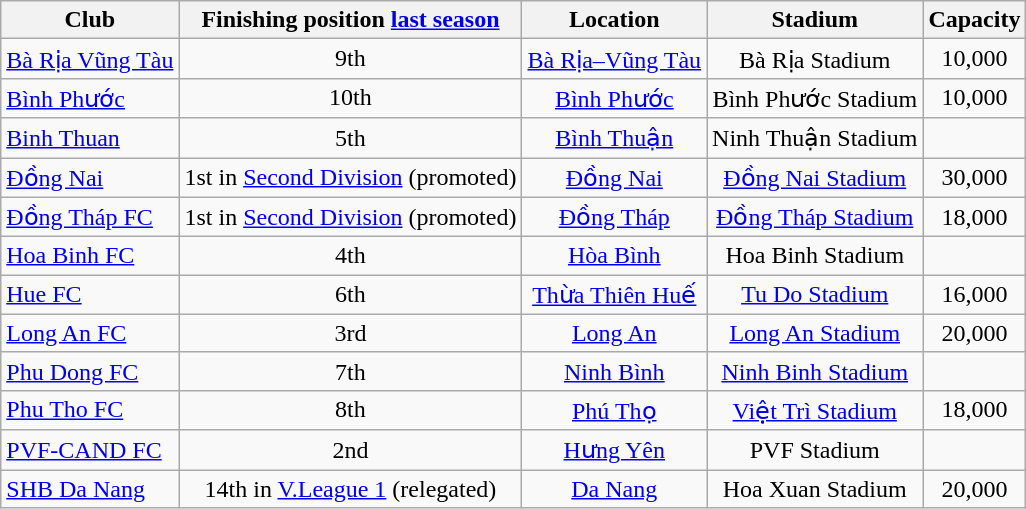<table class="wikitable sortable" style="text-align:center;">
<tr>
<th>Club</th>
<th>Finishing position <a href='#'>last season</a></th>
<th>Location</th>
<th>Stadium</th>
<th>Capacity</th>
</tr>
<tr>
<td style="text-align:left;"><a href='#'>Bà Rịa Vũng Tàu</a></td>
<td> 9th</td>
<td><a href='#'>Bà Rịa–Vũng Tàu</a></td>
<td>Bà Rịa Stadium</td>
<td align="center">10,000</td>
</tr>
<tr>
<td style="text-align:left;"><a href='#'>Bình Phước</a></td>
<td>10th</td>
<td><a href='#'>Bình Phước</a></td>
<td>Bình Phước Stadium</td>
<td align="center">10,000</td>
</tr>
<tr>
<td style="text-align:left;"><a href='#'>Binh Thuan</a></td>
<td>5th</td>
<td><a href='#'>Bình Thuận</a></td>
<td>Ninh Thuận Stadium</td>
<td align="center"></td>
</tr>
<tr>
<td style="text-align:left;"><a href='#'>Đồng Nai</a></td>
<td>1st in <a href='#'>Second Division</a> (promoted)</td>
<td><a href='#'>Đồng Nai</a></td>
<td><a href='#'>Đồng Nai Stadium</a></td>
<td align="center">30,000</td>
</tr>
<tr>
<td style="text-align:left;"><a href='#'>Đồng Tháp FC</a></td>
<td>1st in <a href='#'>Second Division</a> (promoted)</td>
<td><a href='#'>Đồng Tháp</a></td>
<td><a href='#'>Đồng Tháp Stadium</a></td>
<td align="center">18,000</td>
</tr>
<tr>
<td style="text-align:left;"><a href='#'>Hoa Binh FC</a></td>
<td>4th</td>
<td><a href='#'>Hòa Bình</a></td>
<td>Hoa Binh Stadium</td>
<td align="center"></td>
</tr>
<tr>
<td style="text-align:left;"><a href='#'>Hue FC</a></td>
<td>6th</td>
<td><a href='#'>Thừa Thiên Huế</a></td>
<td><a href='#'>Tu Do Stadium</a></td>
<td align="center">16,000</td>
</tr>
<tr>
<td style="text-align:left;"><a href='#'>Long An FC</a></td>
<td>3rd</td>
<td><a href='#'>Long An</a></td>
<td><a href='#'>Long An Stadium</a></td>
<td align="center">20,000</td>
</tr>
<tr>
<td style="text-align:left;"><a href='#'>Phu Dong FC</a></td>
<td>7th</td>
<td><a href='#'>Ninh Bình</a></td>
<td><a href='#'>Ninh Binh Stadium</a></td>
<td align="center"></td>
</tr>
<tr>
<td style="text-align:left;"><a href='#'>Phu Tho FC</a></td>
<td>8th</td>
<td><a href='#'>Phú Thọ</a></td>
<td><a href='#'>Việt Trì Stadium</a></td>
<td align="center">18,000</td>
</tr>
<tr>
<td style="text-align:left;"><a href='#'>PVF-CAND FC</a></td>
<td>2nd</td>
<td><a href='#'>Hưng Yên</a></td>
<td>PVF Stadium</td>
<td align="center"></td>
</tr>
<tr>
<td style="text-align:left;"><a href='#'>SHB Da Nang</a></td>
<td>14th in <a href='#'>V.League 1</a> (relegated)</td>
<td><a href='#'>Da Nang</a></td>
<td>Hoa Xuan Stadium</td>
<td align="center">20,000</td>
</tr>
</table>
